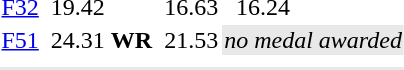<table>
<tr>
<td><a href='#'>F32</a></td>
<td></td>
<td>19.42</td>
<td></td>
<td>16.63</td>
<td></td>
<td>16.24</td>
</tr>
<tr>
<td><a href='#'>F51</a></td>
<td></td>
<td>24.31 <strong>WR</strong></td>
<td></td>
<td>21.53</td>
<td colspan=2 align=center bgcolor=#e8e8e8><em>no medal awarded</em></td>
</tr>
<tr>
<td colspan=7></td>
</tr>
<tr>
</tr>
<tr bgcolor= e8e8e8>
<td colspan=7></td>
</tr>
</table>
